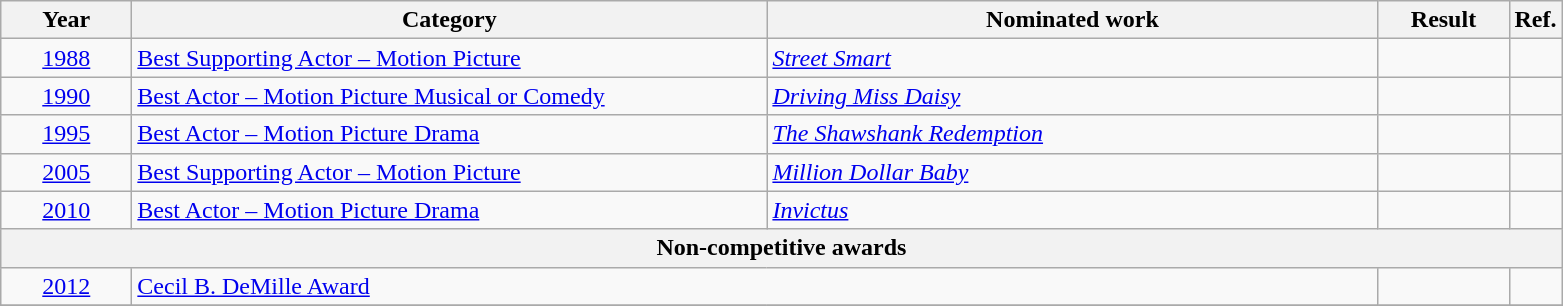<table class=wikitable>
<tr>
<th scope="col" style="width:5em;">Year</th>
<th scope="col" style="width:26em;">Category</th>
<th scope="col" style="width:25em;">Nominated work</th>
<th scope="col" style="width:5em;">Result</th>
<th>Ref.</th>
</tr>
<tr>
<td style="text-align:center;"><a href='#'>1988</a></td>
<td><a href='#'>Best Supporting Actor – Motion Picture</a></td>
<td><em><a href='#'>Street Smart</a></em></td>
<td></td>
<td style="text-align:center;"></td>
</tr>
<tr>
<td align="center"><a href='#'>1990</a></td>
<td><a href='#'>Best Actor – Motion Picture Musical or Comedy</a></td>
<td><em><a href='#'>Driving Miss Daisy</a></em></td>
<td></td>
<td style="text-align:center;"></td>
</tr>
<tr>
<td align="center"><a href='#'>1995</a></td>
<td><a href='#'>Best Actor – Motion Picture Drama</a></td>
<td><em><a href='#'>The Shawshank Redemption</a></em></td>
<td></td>
<td style="text-align:center;"></td>
</tr>
<tr>
<td align="center"><a href='#'>2005</a></td>
<td><a href='#'>Best Supporting Actor – Motion Picture</a></td>
<td><em><a href='#'>Million Dollar Baby</a></em></td>
<td></td>
<td style="text-align:center;"></td>
</tr>
<tr>
<td align="center"><a href='#'>2010</a></td>
<td><a href='#'>Best Actor – Motion Picture Drama</a></td>
<td><em><a href='#'>Invictus</a></em></td>
<td></td>
<td style="text-align:center;"></td>
</tr>
<tr>
<th colspan=5>Non-competitive awards</th>
</tr>
<tr>
<td align="center"><a href='#'>2012</a></td>
<td colspan=2><a href='#'>Cecil B. DeMille Award</a></td>
<td></td>
<td style="text-align:center;"></td>
</tr>
<tr>
</tr>
</table>
